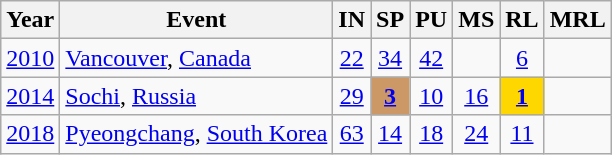<table class="wikitable sortable" style="text-align: center;">
<tr>
<th>Year</th>
<th>Event</th>
<th>IN</th>
<th>SP</th>
<th>PU</th>
<th>MS</th>
<th>RL</th>
<th>MRL</th>
</tr>
<tr>
<td><a href='#'>2010</a></td>
<td style="text-align: left;"> <a href='#'>Vancouver</a>, <a href='#'>Canada</a></td>
<td><a href='#'>22</a></td>
<td><a href='#'>34</a></td>
<td><a href='#'>42</a></td>
<td></td>
<td><a href='#'>6</a></td>
<td></td>
</tr>
<tr>
<td><a href='#'>2014</a></td>
<td style="text-align: left;"> <a href='#'>Sochi</a>, <a href='#'>Russia</a></td>
<td><a href='#'>29</a></td>
<td bgcolor="#cc9966"><strong><a href='#'>3</a></strong></td>
<td><a href='#'>10</a></td>
<td><a href='#'>16</a></td>
<td bgcolor="gold"><strong><a href='#'>1</a></strong></td>
<td></td>
</tr>
<tr>
<td><a href='#'>2018</a></td>
<td style="text-align: left;"> <a href='#'>Pyeongchang</a>, <a href='#'>South Korea</a></td>
<td><a href='#'>63</a></td>
<td><a href='#'>14</a></td>
<td><a href='#'>18</a></td>
<td><a href='#'>24</a></td>
<td><a href='#'>11</a></td>
<td></td>
</tr>
</table>
